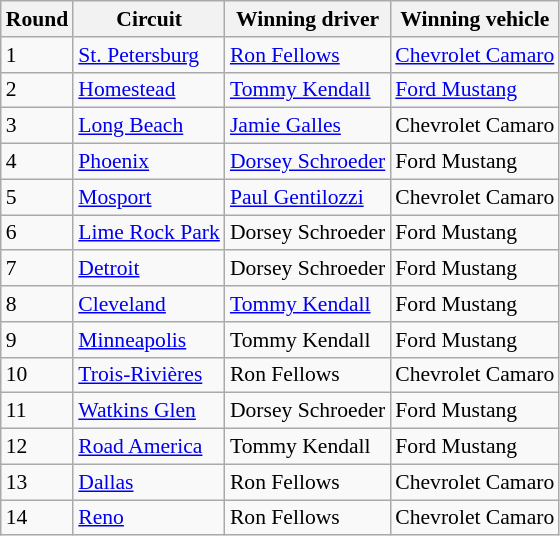<table class="wikitable" style="font-size: 90%;">
<tr>
<th>Round</th>
<th>Circuit</th>
<th>Winning driver</th>
<th>Winning vehicle</th>
</tr>
<tr>
<td>1</td>
<td><a href='#'>St. Petersburg</a></td>
<td> <a href='#'>Ron Fellows</a></td>
<td><a href='#'>Chevrolet Camaro</a></td>
</tr>
<tr>
<td>2</td>
<td><a href='#'>Homestead</a></td>
<td> <a href='#'>Tommy Kendall</a></td>
<td><a href='#'>Ford Mustang</a></td>
</tr>
<tr>
<td>3</td>
<td><a href='#'>Long Beach</a></td>
<td> <a href='#'>Jamie Galles</a></td>
<td>Chevrolet Camaro</td>
</tr>
<tr>
<td>4</td>
<td><a href='#'>Phoenix</a></td>
<td> <a href='#'>Dorsey Schroeder</a></td>
<td>Ford Mustang</td>
</tr>
<tr>
<td>5</td>
<td><a href='#'>Mosport</a></td>
<td> <a href='#'>Paul Gentilozzi</a></td>
<td>Chevrolet Camaro</td>
</tr>
<tr>
<td>6</td>
<td><a href='#'>Lime Rock Park</a></td>
<td> Dorsey Schroeder</td>
<td>Ford Mustang</td>
</tr>
<tr>
<td>7</td>
<td><a href='#'>Detroit</a></td>
<td> Dorsey Schroeder</td>
<td>Ford Mustang</td>
</tr>
<tr>
<td>8</td>
<td><a href='#'>Cleveland</a></td>
<td> <a href='#'>Tommy Kendall</a></td>
<td>Ford Mustang</td>
</tr>
<tr>
<td>9</td>
<td><a href='#'>Minneapolis</a></td>
<td> Tommy Kendall</td>
<td>Ford Mustang</td>
</tr>
<tr>
<td>10</td>
<td><a href='#'>Trois-Rivières</a></td>
<td> Ron Fellows</td>
<td>Chevrolet Camaro</td>
</tr>
<tr>
<td>11</td>
<td><a href='#'>Watkins Glen</a></td>
<td> Dorsey Schroeder</td>
<td>Ford Mustang</td>
</tr>
<tr>
<td>12</td>
<td><a href='#'>Road America</a></td>
<td> Tommy Kendall</td>
<td>Ford Mustang</td>
</tr>
<tr>
<td>13</td>
<td><a href='#'>Dallas</a></td>
<td> Ron Fellows</td>
<td>Chevrolet Camaro</td>
</tr>
<tr>
<td>14</td>
<td><a href='#'>Reno</a></td>
<td> Ron Fellows</td>
<td>Chevrolet Camaro</td>
</tr>
</table>
